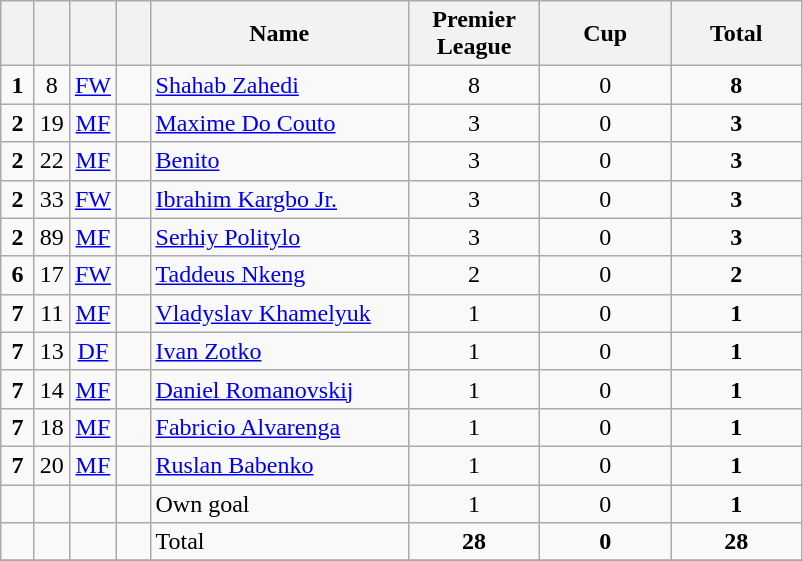<table class="wikitable" style="text-align:center">
<tr>
<th width=15></th>
<th width=15></th>
<th width=15></th>
<th width=15></th>
<th width=165>Name</th>
<th width=80><strong>Premier League</strong></th>
<th width=80><strong>Cup</strong></th>
<th width=80>Total</th>
</tr>
<tr>
<td><strong>1</strong></td>
<td>8</td>
<td><a href='#'>FW</a></td>
<td></td>
<td align=left><a href='#'>Shahab Zahedi</a></td>
<td>8</td>
<td>0</td>
<td><strong>8</strong></td>
</tr>
<tr>
<td><strong>2</strong></td>
<td>19</td>
<td><a href='#'>MF</a></td>
<td></td>
<td align=left><a href='#'>Maxime Do Couto</a></td>
<td>3</td>
<td>0</td>
<td><strong>3</strong></td>
</tr>
<tr>
<td><strong>2</strong></td>
<td>22</td>
<td><a href='#'>MF</a></td>
<td></td>
<td align=left><a href='#'>Benito</a></td>
<td>3</td>
<td>0</td>
<td><strong>3</strong></td>
</tr>
<tr>
<td><strong>2</strong></td>
<td>33</td>
<td><a href='#'>FW</a></td>
<td></td>
<td align=left><a href='#'>Ibrahim Kargbo Jr.</a></td>
<td>3</td>
<td>0</td>
<td><strong>3</strong></td>
</tr>
<tr>
<td><strong>2</strong></td>
<td>89</td>
<td><a href='#'>MF</a></td>
<td></td>
<td align=left><a href='#'>Serhiy Politylo</a></td>
<td>3</td>
<td>0</td>
<td><strong>3</strong></td>
</tr>
<tr>
<td><strong>6</strong></td>
<td>17</td>
<td><a href='#'>FW</a></td>
<td></td>
<td align=left><a href='#'>Taddeus Nkeng</a></td>
<td>2</td>
<td>0</td>
<td><strong>2</strong></td>
</tr>
<tr>
<td><strong>7</strong></td>
<td>11</td>
<td><a href='#'>MF</a></td>
<td></td>
<td align=left><a href='#'>Vladyslav Khamelyuk</a></td>
<td>1</td>
<td>0</td>
<td><strong>1</strong></td>
</tr>
<tr>
<td><strong>7</strong></td>
<td>13</td>
<td><a href='#'>DF</a></td>
<td></td>
<td align=left><a href='#'>Ivan Zotko</a></td>
<td>1</td>
<td>0</td>
<td><strong>1</strong></td>
</tr>
<tr>
<td><strong>7</strong></td>
<td>14</td>
<td><a href='#'>MF</a></td>
<td></td>
<td align=left><a href='#'>Daniel Romanovskij</a></td>
<td>1</td>
<td>0</td>
<td><strong>1</strong></td>
</tr>
<tr>
<td><strong>7</strong></td>
<td>18</td>
<td><a href='#'>MF</a></td>
<td></td>
<td align=left><a href='#'>Fabricio Alvarenga</a></td>
<td>1</td>
<td>0</td>
<td><strong>1</strong></td>
</tr>
<tr>
<td><strong>7</strong></td>
<td>20</td>
<td><a href='#'>MF</a></td>
<td></td>
<td align=left><a href='#'>Ruslan Babenko</a></td>
<td>1</td>
<td>0</td>
<td><strong>1</strong></td>
</tr>
<tr>
<td></td>
<td></td>
<td></td>
<td></td>
<td align=left>Own goal</td>
<td>1</td>
<td>0</td>
<td><strong>1</strong></td>
</tr>
<tr>
<td></td>
<td></td>
<td></td>
<td></td>
<td align=left>Total</td>
<td><strong>28</strong></td>
<td><strong>0</strong></td>
<td><strong>28</strong></td>
</tr>
<tr>
</tr>
</table>
